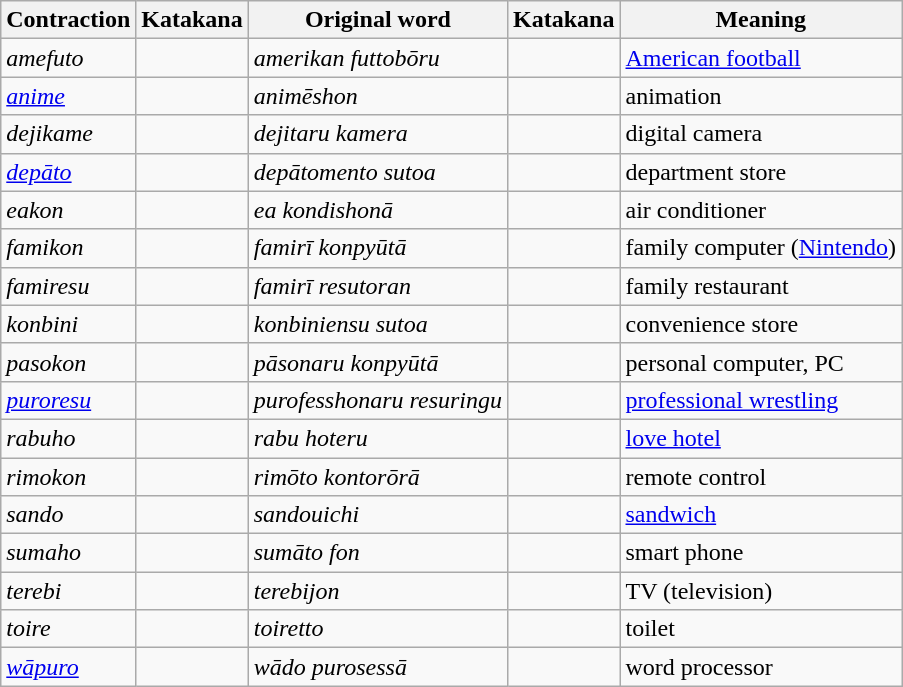<table class="wikitable" |>
<tr>
<th>Contraction</th>
<th>Katakana</th>
<th>Original word</th>
<th>Katakana</th>
<th>Meaning</th>
</tr>
<tr>
<td><em>amefuto</em></td>
<td></td>
<td><em>amerikan futtobōru</em></td>
<td></td>
<td><a href='#'>American football</a></td>
</tr>
<tr>
<td><em><a href='#'>anime</a></em></td>
<td></td>
<td><em>animēshon</em></td>
<td></td>
<td>animation</td>
</tr>
<tr>
<td><em>dejikame</em></td>
<td></td>
<td><em>dejitaru kamera</em></td>
<td></td>
<td>digital camera</td>
</tr>
<tr>
<td><em><a href='#'>depāto</a></em></td>
<td></td>
<td><em>depātomento sutoa</em></td>
<td></td>
<td>department store</td>
</tr>
<tr>
<td><em>eakon</em></td>
<td></td>
<td><em>ea kondishonā</em></td>
<td></td>
<td>air conditioner</td>
</tr>
<tr>
<td><em>famikon</em></td>
<td></td>
<td><em>famirī konpyūtā</em></td>
<td></td>
<td>family computer (<a href='#'>Nintendo</a>)</td>
</tr>
<tr>
<td><em>famiresu</em></td>
<td></td>
<td><em>famirī resutoran</em></td>
<td></td>
<td>family restaurant</td>
</tr>
<tr>
<td><em>konbini</em></td>
<td></td>
<td><em>konbiniensu sutoa</em></td>
<td></td>
<td>convenience store</td>
</tr>
<tr>
<td><em>pasokon</em></td>
<td></td>
<td><em>pāsonaru konpyūtā</em></td>
<td></td>
<td>personal computer, PC</td>
</tr>
<tr>
<td><em><a href='#'>puroresu</a></em></td>
<td></td>
<td><em>purofesshonaru resuringu</em></td>
<td></td>
<td><a href='#'>professional wrestling</a></td>
</tr>
<tr>
<td><em>rabuho</em></td>
<td></td>
<td><em>rabu hoteru</em></td>
<td></td>
<td><a href='#'>love hotel</a></td>
</tr>
<tr>
<td><em>rimokon</em></td>
<td></td>
<td><em>rimōto kontorōrā</em></td>
<td></td>
<td>remote control</td>
</tr>
<tr>
<td><em>sando</em></td>
<td></td>
<td><em>sandouichi</em></td>
<td></td>
<td><a href='#'>sandwich</a></td>
</tr>
<tr>
<td><em>sumaho</em></td>
<td></td>
<td><em>sumāto fon</em></td>
<td></td>
<td>smart phone</td>
</tr>
<tr>
<td><em>terebi</em></td>
<td></td>
<td><em>terebijon</em></td>
<td></td>
<td>TV (television)</td>
</tr>
<tr>
<td><em>toire</em></td>
<td></td>
<td><em>toiretto</em></td>
<td></td>
<td>toilet</td>
</tr>
<tr>
<td><em><a href='#'>wāpuro</a></em></td>
<td></td>
<td><em>wādo purosessā</em></td>
<td></td>
<td>word processor</td>
</tr>
</table>
